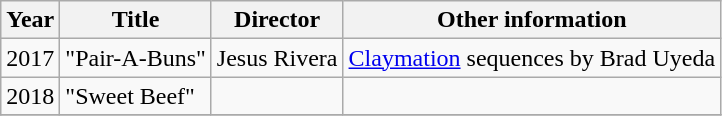<table class="wikitable">
<tr>
<th>Year</th>
<th>Title</th>
<th>Director</th>
<th>Other information</th>
</tr>
<tr>
<td>2017</td>
<td>"Pair-A-Buns"</td>
<td>Jesus Rivera</td>
<td><a href='#'>Claymation</a> sequences by Brad Uyeda</td>
</tr>
<tr>
<td>2018</td>
<td>"Sweet Beef"</td>
<td></td>
<td></td>
</tr>
<tr>
</tr>
</table>
